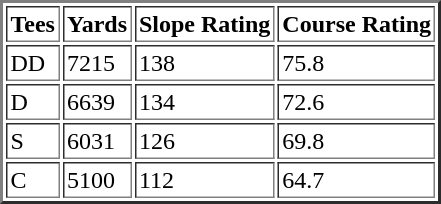<table cellspacing="2" cellpadding="2" border="2">
<tr>
<td><strong>Tees</strong></td>
<td><strong>Yards</strong></td>
<td><strong>Slope Rating</strong></td>
<td><strong>Course Rating</strong></td>
</tr>
<tr>
<td>DD</td>
<td>7215</td>
<td>138</td>
<td>75.8</td>
</tr>
<tr>
<td>D</td>
<td>6639</td>
<td>134</td>
<td>72.6</td>
</tr>
<tr>
<td>S</td>
<td>6031</td>
<td>126</td>
<td>69.8</td>
</tr>
<tr>
<td>C</td>
<td>5100</td>
<td>112</td>
<td>64.7</td>
</tr>
</table>
